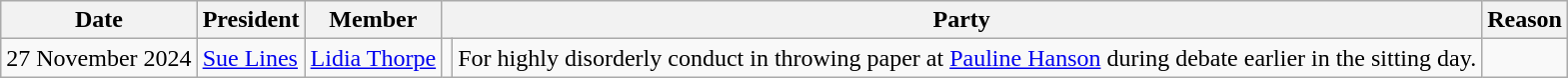<table class="wikitable" style="margin:1em; float: left;">
<tr>
<th>Date</th>
<th>President</th>
<th>Member</th>
<th colspan=2>Party</th>
<th>Reason</th>
</tr>
<tr>
<td>27 November 2024</td>
<td><a href='#'>Sue Lines</a></td>
<td><a href='#'>Lidia Thorpe</a></td>
<td></td>
<td>For highly disorderly conduct in throwing paper at <a href='#'>Pauline Hanson</a> during debate earlier in the sitting day.</td>
</tr>
</table>
